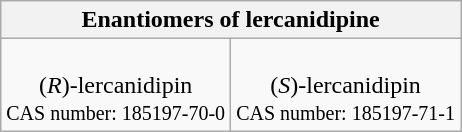<table class="wikitable" style="text-align:center">
<tr class="hintergrundfarbe6">
<th colspan="2">Enantiomers of lercanidipine</th>
</tr>
<tr>
<td><br>(<em>R</em>)-lercanidipin<small><br>CAS number: 185197-70-0</small></td>
<td><br>(<em>S</em>)-lercanidipin<small><br>CAS number: 185197-71-1</small></td>
</tr>
</table>
